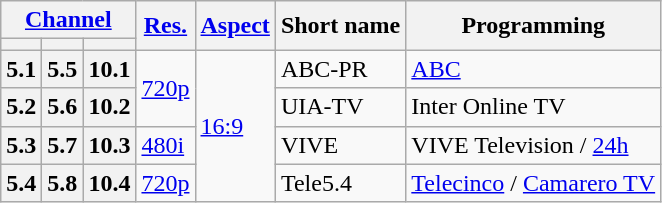<table class="wikitable">
<tr>
<th scope = "col" colspan=3><a href='#'>Channel</a></th>
<th scope = "col" rowspan=2><a href='#'>Res.</a></th>
<th scope = "col" rowspan=2><a href='#'>Aspect</a></th>
<th scope = "col" rowspan=2>Short name</th>
<th scope = "col" rowspan=2>Programming</th>
</tr>
<tr>
<th scope = "col"></th>
<th></th>
<th></th>
</tr>
<tr>
<th scope = "row">5.1</th>
<th>5.5</th>
<th>10.1</th>
<td rowspan=2><a href='#'>720p</a></td>
<td rowspan=4><a href='#'>16:9</a></td>
<td>ABC-PR</td>
<td><a href='#'>ABC</a></td>
</tr>
<tr>
<th scope = "row">5.2</th>
<th>5.6</th>
<th>10.2</th>
<td>UIA-TV</td>
<td>Inter Online TV</td>
</tr>
<tr>
<th scope = "row">5.3</th>
<th>5.7</th>
<th>10.3</th>
<td><a href='#'>480i</a></td>
<td>VIVE</td>
<td>VIVE Television / <a href='#'>24h</a></td>
</tr>
<tr>
<th scope = "row">5.4</th>
<th>5.8</th>
<th>10.4</th>
<td><a href='#'>720p</a></td>
<td>Tele5.4</td>
<td><a href='#'>Telecinco</a> / <a href='#'>Camarero TV</a></td>
</tr>
</table>
